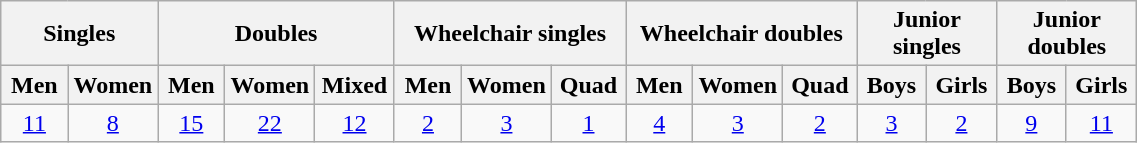<table class="wikitable nowrap" style="text-align: center; width: 60%;">
<tr>
<th colspan="2">Singles</th>
<th colspan="3">Doubles</th>
<th colspan="3">Wheelchair singles</th>
<th colspan="3">Wheelchair doubles</th>
<th colspan="2">Junior singles</th>
<th colspan="2">Junior doubles</th>
</tr>
<tr>
<th width="50">Men</th>
<th width="50">Women</th>
<th width="50">Men</th>
<th width="50">Women</th>
<th width="50">Mixed</th>
<th width="50">Men</th>
<th width="50">Women</th>
<th width="50">Quad</th>
<th width="50">Men</th>
<th width="50">Women</th>
<th width="50">Quad</th>
<th width="50">Boys</th>
<th width="50">Girls</th>
<th width="50">Boys</th>
<th width="50">Girls</th>
</tr>
<tr>
<td><a href='#'>11</a></td>
<td><a href='#'>8</a></td>
<td><a href='#'>15</a></td>
<td><a href='#'>22</a></td>
<td><a href='#'>12</a></td>
<td><a href='#'>2</a></td>
<td><a href='#'>3</a></td>
<td><a href='#'>1</a></td>
<td><a href='#'>4</a></td>
<td><a href='#'>3</a></td>
<td><a href='#'>2</a></td>
<td><a href='#'>3</a></td>
<td><a href='#'>2</a></td>
<td><a href='#'>9</a></td>
<td><a href='#'>11</a></td>
</tr>
</table>
